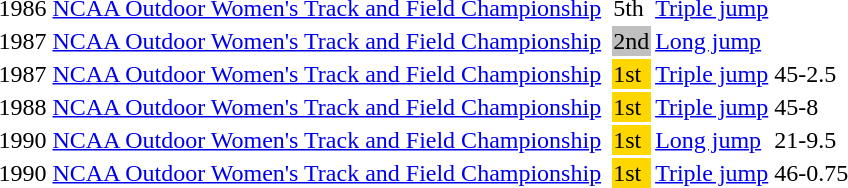<table>
<tr>
<td>1986</td>
<td><a href='#'>NCAA Outdoor Women's Track and Field Championship</a></td>
<td></td>
<td>5th</td>
<td><a href='#'>Triple jump</a></td>
<td></td>
</tr>
<tr>
<td>1987</td>
<td><a href='#'>NCAA Outdoor Women's Track and Field Championship</a></td>
<td></td>
<td bgcolor=silver>2nd</td>
<td><a href='#'>Long jump</a></td>
<td></td>
</tr>
<tr>
<td>1987</td>
<td><a href='#'>NCAA Outdoor Women's Track and Field Championship</a></td>
<td></td>
<td bgcolor=gold>1st</td>
<td><a href='#'>Triple jump</a></td>
<td>45-2.5</td>
</tr>
<tr>
<td>1988</td>
<td><a href='#'>NCAA Outdoor Women's Track and Field Championship</a></td>
<td></td>
<td bgcolor=gold>1st</td>
<td><a href='#'>Triple jump</a></td>
<td>45-8</td>
</tr>
<tr>
<td>1990</td>
<td><a href='#'>NCAA Outdoor Women's Track and Field Championship</a></td>
<td></td>
<td bgcolor=gold>1st</td>
<td><a href='#'>Long jump</a></td>
<td>21-9.5</td>
</tr>
<tr>
<td>1990</td>
<td><a href='#'>NCAA Outdoor Women's Track and Field Championship</a></td>
<td></td>
<td bgcolor=gold>1st</td>
<td><a href='#'>Triple jump</a></td>
<td>46-0.75</td>
</tr>
<tr>
</tr>
</table>
